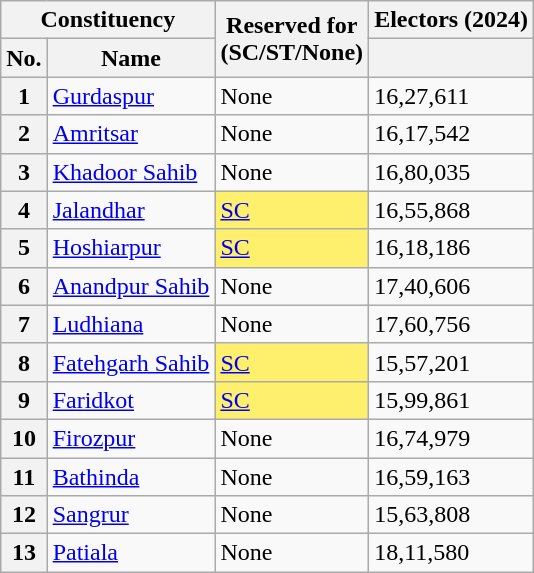<table class="wikitable sortable">
<tr>
<th scope=colgroup colspan="2">Constituency</th>
<th scope=col rowspan=2>Reserved for<br>(SC/ST/None)</th>
<th>Electors (2024)</th>
</tr>
<tr>
<th scope=col>No.</th>
<th scope=col>Name</th>
<th></th>
</tr>
<tr>
<th scope=row>1</th>
<td><a href='#'>Gurdaspur</a></td>
<td>None</td>
<td>16,27,611</td>
</tr>
<tr>
<th scope=row>2</th>
<td><a href='#'>Amritsar</a></td>
<td>None</td>
<td>16,17,542</td>
</tr>
<tr>
<th scope=row>3</th>
<td><a href='#'>Khadoor Sahib</a></td>
<td>None</td>
<td>16,80,035</td>
</tr>
<tr>
<th scope=row>4</th>
<td><a href='#'>Jalandhar</a></td>
<td style="background:#fef06d;"><a href='#'>SC</a></td>
<td>16,55,868</td>
</tr>
<tr>
<th scope=row>5</th>
<td><a href='#'>Hoshiarpur</a></td>
<td style="background:#fef06d;"><a href='#'>SC</a></td>
<td>16,18,186</td>
</tr>
<tr>
<th scope=row>6</th>
<td><a href='#'>Anandpur Sahib</a></td>
<td>None</td>
<td>17,40,606</td>
</tr>
<tr>
<th scope=row>7</th>
<td><a href='#'>Ludhiana</a></td>
<td>None</td>
<td>17,60,756</td>
</tr>
<tr>
<th scope=row>8</th>
<td><a href='#'>Fatehgarh Sahib</a></td>
<td style="background:#fef06d;"><a href='#'>SC</a></td>
<td>15,57,201</td>
</tr>
<tr>
<th scope=row>9</th>
<td><a href='#'>Faridkot</a></td>
<td style="background:#fef06d;"><a href='#'>SC</a></td>
<td>15,99,861</td>
</tr>
<tr>
<th scope=row>10</th>
<td><a href='#'>Firozpur</a></td>
<td>None</td>
<td>16,74,979</td>
</tr>
<tr>
<th scope=row>11</th>
<td><a href='#'>Bathinda</a></td>
<td>None</td>
<td>16,59,163</td>
</tr>
<tr>
<th scope=row>12</th>
<td><a href='#'>Sangrur</a></td>
<td>None</td>
<td>15,63,808</td>
</tr>
<tr>
<th scope=row>13</th>
<td><a href='#'>Patiala</a></td>
<td>None</td>
<td>18,11,580</td>
</tr>
</table>
